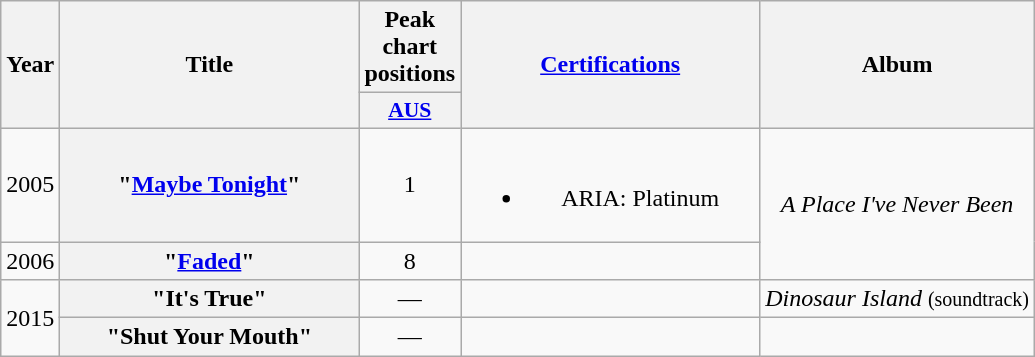<table class="wikitable plainrowheaders" style="text-align:center;">
<tr>
<th scope="col" rowspan="2">Year</th>
<th scope="col" rowspan="2" style="width:12em;">Title</th>
<th scope="col" colspan="1">Peak chart<br>positions</th>
<th scope="col" rowspan="2" style="width:12em;"><a href='#'>Certifications</a></th>
<th scope="col" rowspan="2">Album</th>
</tr>
<tr>
<th scope="col" style="width:2.5em;font-size:90%;"><a href='#'>AUS</a><br></th>
</tr>
<tr>
<td>2005</td>
<th scope="row">"<a href='#'>Maybe Tonight</a>"</th>
<td>1</td>
<td><br><ul><li>ARIA: Platinum</li></ul></td>
<td rowspan="2"><em>A Place I've Never Been</em></td>
</tr>
<tr>
<td>2006</td>
<th scope="row">"<a href='#'>Faded</a>"</th>
<td>8</td>
<td></td>
</tr>
<tr>
<td rowspan="2">2015</td>
<th scope="row">"It's True"</th>
<td>—</td>
<td></td>
<td><em>Dinosaur Island</em> <small>(soundtrack)</small></td>
</tr>
<tr>
<th scope="row">"Shut Your Mouth"</th>
<td>—</td>
<td></td>
<td></td>
</tr>
</table>
